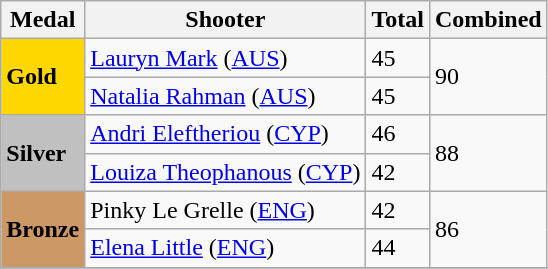<table class="wikitable">
<tr>
<th>Medal</th>
<th>Shooter</th>
<th>Total</th>
<th>Combined</th>
</tr>
<tr>
<td rowspan="2" bgcolor="gold"><strong>Gold</strong></td>
<td> <a href='#'>Lauryn Mark</a> (<a href='#'>AUS</a>)</td>
<td>45</td>
<td rowspan="2">90</td>
</tr>
<tr>
<td> <a href='#'>Natalia Rahman</a> (<a href='#'>AUS</a>)</td>
<td>45</td>
</tr>
<tr>
<td rowspan="2" bgcolor="silver"><strong>Silver</strong></td>
<td> <a href='#'>Andri Eleftheriou</a> (<a href='#'>CYP</a>)</td>
<td>46</td>
<td rowspan="2">88</td>
</tr>
<tr>
<td> <a href='#'>Louiza Theophanous</a> (<a href='#'>CYP</a>)</td>
<td>42</td>
</tr>
<tr>
<td rowspan="2" bgcolor="cc9966"><strong>Bronze</strong></td>
<td> Pinky Le Grelle (<a href='#'>ENG</a>)</td>
<td>42</td>
<td rowspan="2">86</td>
</tr>
<tr>
<td> <a href='#'>Elena Little</a> (<a href='#'>ENG</a>)</td>
<td>44</td>
</tr>
<tr>
</tr>
</table>
